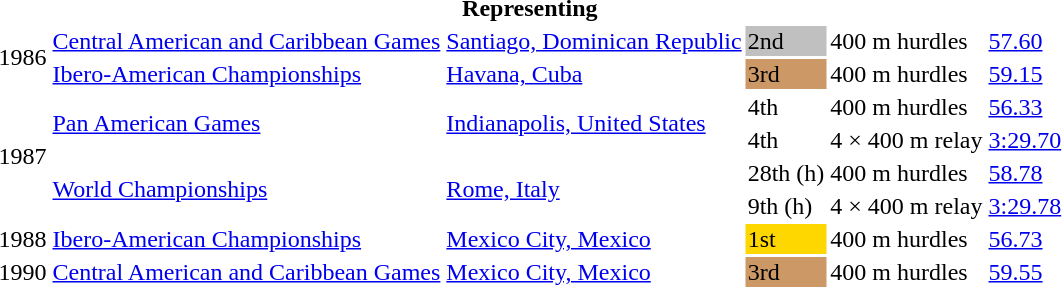<table>
<tr>
<th colspan=6>Representing </th>
</tr>
<tr>
<td rowspan=2>1986</td>
<td><a href='#'>Central American and Caribbean Games</a></td>
<td><a href='#'>Santiago, Dominican Republic</a></td>
<td bgcolor=silver>2nd</td>
<td>400 m hurdles</td>
<td><a href='#'>57.60</a></td>
</tr>
<tr>
<td><a href='#'>Ibero-American Championships</a></td>
<td><a href='#'>Havana, Cuba</a></td>
<td bgcolor=cc9966>3rd</td>
<td>400 m hurdles</td>
<td><a href='#'>59.15</a></td>
</tr>
<tr>
<td rowspan=4>1987</td>
<td rowspan=2><a href='#'>Pan American Games</a></td>
<td rowspan=2><a href='#'>Indianapolis, United States</a></td>
<td>4th</td>
<td>400 m hurdles</td>
<td><a href='#'>56.33</a></td>
</tr>
<tr>
<td>4th</td>
<td>4 × 400 m relay</td>
<td><a href='#'>3:29.70</a></td>
</tr>
<tr>
<td rowspan=2><a href='#'>World Championships</a></td>
<td rowspan=2><a href='#'>Rome, Italy</a></td>
<td>28th (h)</td>
<td>400 m hurdles</td>
<td><a href='#'>58.78</a></td>
</tr>
<tr>
<td>9th (h)</td>
<td>4 × 400 m relay</td>
<td><a href='#'>3:29.78</a></td>
</tr>
<tr>
<td>1988</td>
<td><a href='#'>Ibero-American Championships</a></td>
<td><a href='#'>Mexico City, Mexico</a></td>
<td bgcolor=gold>1st</td>
<td>400 m hurdles</td>
<td><a href='#'>56.73</a></td>
</tr>
<tr>
<td>1990</td>
<td><a href='#'>Central American and Caribbean Games</a></td>
<td><a href='#'>Mexico City, Mexico</a></td>
<td bgcolor=cc9966>3rd</td>
<td>400 m hurdles</td>
<td><a href='#'>59.55</a></td>
</tr>
</table>
